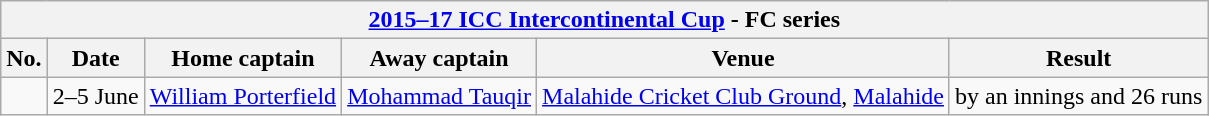<table class="wikitable">
<tr>
<th colspan="9"><a href='#'>2015–17 ICC Intercontinental Cup</a> - FC series</th>
</tr>
<tr>
<th>No.</th>
<th>Date</th>
<th>Home captain</th>
<th>Away captain</th>
<th>Venue</th>
<th>Result</th>
</tr>
<tr>
<td></td>
<td>2–5 June</td>
<td><a href='#'>William Porterfield</a></td>
<td><a href='#'>Mohammad Tauqir</a></td>
<td><a href='#'>Malahide Cricket Club Ground</a>, <a href='#'>Malahide</a></td>
<td> by an innings and 26 runs</td>
</tr>
</table>
